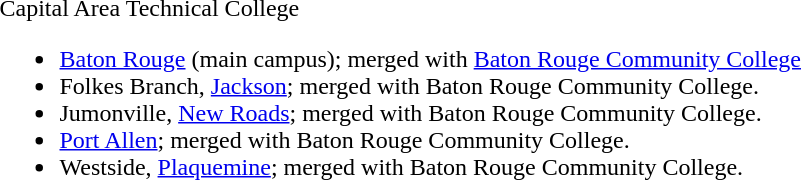<table>
<tr ---- valign="top">
<td><br>Capital Area Technical College<ul><li><a href='#'>Baton Rouge</a> (main campus); merged with <a href='#'>Baton Rouge Community College</a></li><li>Folkes Branch, <a href='#'>Jackson</a>; merged with Baton Rouge Community College.</li><li>Jumonville, <a href='#'>New Roads</a>; merged with Baton Rouge Community College.</li><li><a href='#'>Port Allen</a>; merged with Baton Rouge Community College.</li><li>Westside, <a href='#'>Plaquemine</a>; merged with Baton Rouge Community College.</li></ul></td>
</tr>
</table>
